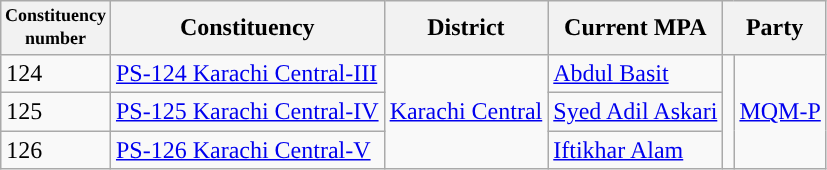<table class="wikitable">
<tr>
<th width="50px" style="font-size:75%">Constituency number</th>
<th>Constituency</th>
<th>District</th>
<th>Current MPA</th>
<th colspan="2">Party</th>
</tr>
<tr>
<td>124</td>
<td><a href='#'>PS-124 Karachi Central-III</a></td>
<td rowspan="3"><a href='#'>Karachi Central</a></td>
<td><a href='#'>Abdul Basit</a></td>
<td rowspan="3"></td>
<td rowspan="3"><a href='#'>MQM-P</a></td>
</tr>
<tr>
<td>125</td>
<td><a href='#'>PS-125 Karachi Central-IV</a></td>
<td><a href='#'>Syed Adil Askari</a></td>
</tr>
<tr>
<td>126</td>
<td><a href='#'>PS-126 Karachi Central-V</a></td>
<td><a href='#'>Iftikhar Alam</a></td>
</tr>
</table>
